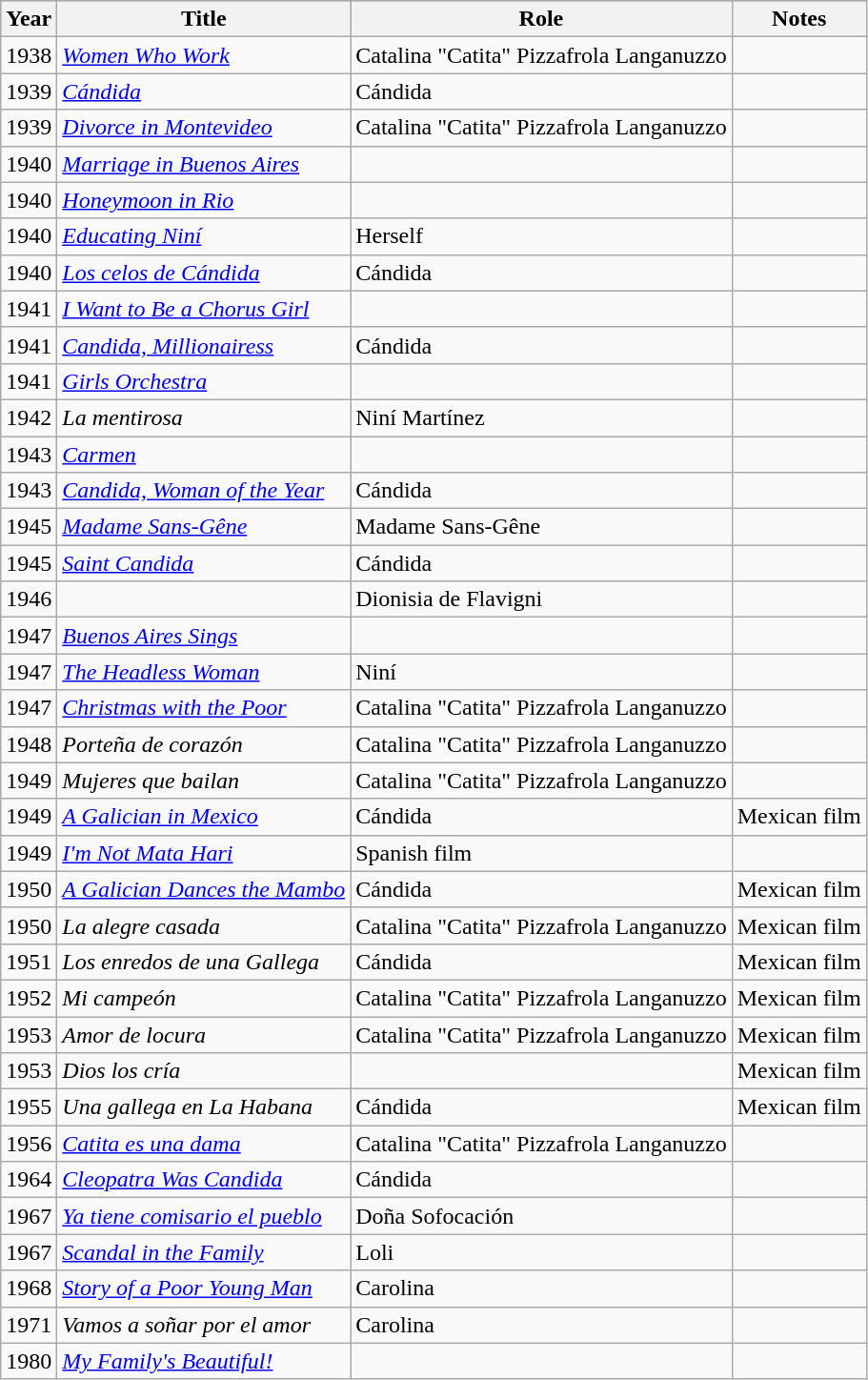<table class="wikitable sortable" style="margin:1em 0;">
<tr style="background:#b0c4de;">
<th>Year</th>
<th>Title</th>
<th>Role</th>
<th>Notes</th>
</tr>
<tr>
<td>1938</td>
<td><em><a href='#'>Women Who Work</a></em></td>
<td>Catalina "Catita" Pizzafrola Langanuzzo</td>
<td></td>
</tr>
<tr>
<td>1939</td>
<td><em><a href='#'>Cándida</a></em></td>
<td>Cándida</td>
<td></td>
</tr>
<tr>
<td>1939</td>
<td><em><a href='#'>Divorce in Montevideo</a></em></td>
<td>Catalina "Catita" Pizzafrola Langanuzzo</td>
<td></td>
</tr>
<tr>
<td>1940</td>
<td><em><a href='#'>Marriage in Buenos Aires</a></em></td>
<td></td>
<td></td>
</tr>
<tr>
<td>1940</td>
<td><em><a href='#'>Honeymoon in Rio</a></em></td>
<td></td>
<td></td>
</tr>
<tr>
<td>1940</td>
<td><em><a href='#'>Educating Niní</a></em></td>
<td>Herself</td>
<td></td>
</tr>
<tr>
<td>1940</td>
<td><em><a href='#'>Los celos de Cándida</a></em></td>
<td>Cándida</td>
<td></td>
</tr>
<tr>
<td>1941</td>
<td><em><a href='#'>I Want to Be a Chorus Girl</a></em></td>
<td></td>
<td></td>
</tr>
<tr>
<td>1941</td>
<td><em><a href='#'>Candida, Millionairess</a></em></td>
<td>Cándida</td>
<td></td>
</tr>
<tr>
<td>1941</td>
<td><em><a href='#'>Girls Orchestra</a></em></td>
<td></td>
<td></td>
</tr>
<tr>
<td>1942</td>
<td><em>La mentirosa</em></td>
<td>Niní Martínez</td>
<td></td>
</tr>
<tr>
<td>1943</td>
<td><em><a href='#'>Carmen</a></em></td>
<td></td>
<td></td>
</tr>
<tr>
<td>1943</td>
<td><em><a href='#'>Candida, Woman of the Year</a></em></td>
<td>Cándida</td>
<td></td>
</tr>
<tr>
<td>1945</td>
<td><em><a href='#'>Madame Sans-Gêne</a></em></td>
<td>Madame Sans-Gêne</td>
<td></td>
</tr>
<tr>
<td>1945</td>
<td><em><a href='#'>Saint Candida</a></em></td>
<td>Cándida</td>
<td></td>
</tr>
<tr>
<td>1946</td>
<td><em></em></td>
<td>Dionisia de Flavigni</td>
<td></td>
</tr>
<tr>
<td>1947</td>
<td><em><a href='#'>Buenos Aires Sings</a></em></td>
<td></td>
<td></td>
</tr>
<tr>
<td>1947</td>
<td><em><a href='#'>The Headless Woman</a></em></td>
<td>Niní</td>
<td></td>
</tr>
<tr>
<td>1947</td>
<td><em><a href='#'>Christmas with the Poor</a></em></td>
<td>Catalina "Catita" Pizzafrola Langanuzzo</td>
<td></td>
</tr>
<tr>
<td>1948</td>
<td><em>Porteña de corazón</em></td>
<td>Catalina "Catita" Pizzafrola Langanuzzo</td>
<td></td>
</tr>
<tr>
<td>1949</td>
<td><em>Mujeres que bailan</em></td>
<td>Catalina "Catita" Pizzafrola Langanuzzo</td>
<td></td>
</tr>
<tr>
<td>1949</td>
<td><em><a href='#'>A Galician in Mexico</a></em></td>
<td>Cándida</td>
<td>Mexican film</td>
</tr>
<tr>
<td>1949</td>
<td><em><a href='#'>I'm Not Mata Hari</a></em></td>
<td Nini>Spanish film</td>
</tr>
<tr>
<td>1950</td>
<td><em><a href='#'>A Galician Dances the Mambo</a></em></td>
<td>Cándida</td>
<td>Mexican film</td>
</tr>
<tr>
<td>1950</td>
<td><em>La alegre casada</em></td>
<td>Catalina "Catita" Pizzafrola Langanuzzo</td>
<td>Mexican film</td>
</tr>
<tr>
<td>1951</td>
<td><em>Los enredos de una Gallega</em></td>
<td>Cándida</td>
<td>Mexican film</td>
</tr>
<tr>
<td>1952</td>
<td><em>Mi campeón</em></td>
<td>Catalina "Catita" Pizzafrola Langanuzzo</td>
<td>Mexican film</td>
</tr>
<tr>
<td>1953</td>
<td><em>Amor de locura</em></td>
<td>Catalina "Catita" Pizzafrola Langanuzzo</td>
<td>Mexican film</td>
</tr>
<tr>
<td>1953</td>
<td><em>Dios los cría</em></td>
<td></td>
<td>Mexican film</td>
</tr>
<tr>
<td>1955</td>
<td><em>Una gallega en La Habana</em></td>
<td>Cándida</td>
<td>Mexican film</td>
</tr>
<tr>
<td>1956</td>
<td><em><a href='#'>Catita es una dama</a></em></td>
<td>Catalina "Catita" Pizzafrola Langanuzzo</td>
<td></td>
</tr>
<tr>
<td>1964</td>
<td><em><a href='#'>Cleopatra Was Candida</a></em></td>
<td>Cándida</td>
<td></td>
</tr>
<tr>
<td>1967</td>
<td><em><a href='#'>Ya tiene comisario el pueblo</a></em></td>
<td>Doña Sofocación</td>
<td></td>
</tr>
<tr>
<td>1967</td>
<td><em><a href='#'>Scandal in the Family</a></em></td>
<td>Loli</td>
<td></td>
</tr>
<tr>
<td>1968</td>
<td><em><a href='#'>Story of a Poor Young Man</a></em></td>
<td>Carolina</td>
<td></td>
</tr>
<tr>
<td>1971</td>
<td><em>Vamos a soñar por el amor</em></td>
<td>Carolina</td>
<td></td>
</tr>
<tr>
<td>1980</td>
<td><em><a href='#'>My Family's Beautiful!</a></em></td>
<td></td>
<td></td>
</tr>
</table>
